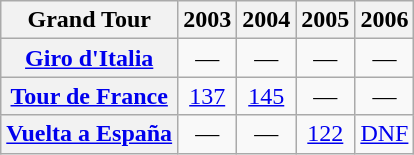<table class="wikitable plainrowheaders">
<tr>
<th>Grand Tour</th>
<th scope="col">2003</th>
<th scope="col">2004</th>
<th scope="col">2005</th>
<th scope="col">2006</th>
</tr>
<tr style="text-align:center;">
<th scope="row"> <a href='#'>Giro d'Italia</a></th>
<td>—</td>
<td>—</td>
<td>—</td>
<td>—</td>
</tr>
<tr style="text-align:center;">
<th scope="row"> <a href='#'>Tour de France</a></th>
<td style="text-align:center;"><a href='#'>137</a></td>
<td style="text-align:center;"><a href='#'>145</a></td>
<td>—</td>
<td>—</td>
</tr>
<tr style="text-align:center;">
<th scope="row"> <a href='#'>Vuelta a España</a></th>
<td>—</td>
<td>—</td>
<td style="text-align:center;"><a href='#'>122</a></td>
<td style="text-align:center;"><a href='#'>DNF</a></td>
</tr>
</table>
